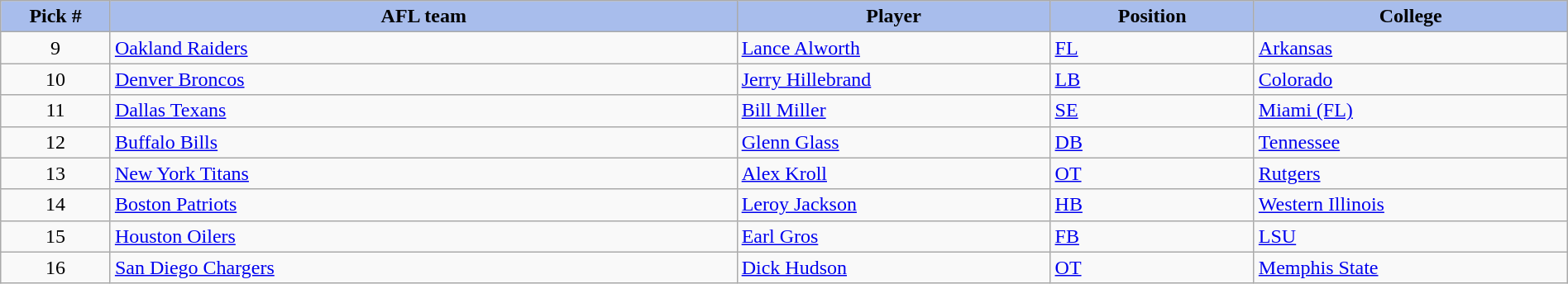<table class="wikitable sortable sortable" style="width: 100%">
<tr>
<th style="background:#A8BDEC;" width=7%>Pick #</th>
<th width=40% style="background:#A8BDEC;">AFL team</th>
<th width=20% style="background:#A8BDEC;">Player</th>
<th width=13% style="background:#A8BDEC;">Position</th>
<th style="background:#A8BDEC;">College</th>
</tr>
<tr>
<td align="center">9</td>
<td><a href='#'>Oakland Raiders</a></td>
<td><a href='#'>Lance Alworth</a></td>
<td><a href='#'>FL</a></td>
<td><a href='#'>Arkansas</a></td>
</tr>
<tr>
<td align="center">10</td>
<td><a href='#'>Denver Broncos</a></td>
<td><a href='#'>Jerry Hillebrand</a></td>
<td><a href='#'>LB</a></td>
<td><a href='#'>Colorado</a></td>
</tr>
<tr>
<td align="center">11</td>
<td><a href='#'>Dallas Texans</a></td>
<td><a href='#'>Bill Miller</a></td>
<td><a href='#'>SE</a></td>
<td><a href='#'>Miami (FL)</a></td>
</tr>
<tr>
<td align="center">12</td>
<td><a href='#'>Buffalo Bills</a></td>
<td><a href='#'>Glenn Glass</a></td>
<td><a href='#'>DB</a></td>
<td><a href='#'>Tennessee</a></td>
</tr>
<tr>
<td align="center">13</td>
<td><a href='#'>New York Titans</a></td>
<td><a href='#'>Alex Kroll</a></td>
<td><a href='#'>OT</a></td>
<td><a href='#'>Rutgers</a></td>
</tr>
<tr>
<td align="center">14</td>
<td><a href='#'>Boston Patriots</a></td>
<td><a href='#'>Leroy Jackson</a></td>
<td><a href='#'>HB</a></td>
<td><a href='#'>Western Illinois</a></td>
</tr>
<tr>
<td align="center">15</td>
<td><a href='#'>Houston Oilers</a></td>
<td><a href='#'>Earl Gros</a></td>
<td><a href='#'>FB</a></td>
<td><a href='#'>LSU</a></td>
</tr>
<tr>
<td align="center">16</td>
<td><a href='#'>San Diego Chargers</a></td>
<td><a href='#'>Dick Hudson</a></td>
<td><a href='#'>OT</a></td>
<td><a href='#'>Memphis State</a></td>
</tr>
</table>
